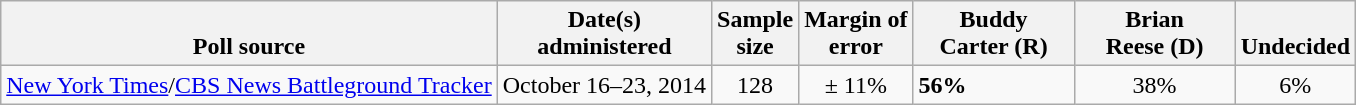<table class="wikitable">
<tr valign= bottom>
<th>Poll source</th>
<th>Date(s)<br>administered</th>
<th>Sample<br>size</th>
<th>Margin of<br>error</th>
<th style="width:100px;">Buddy<br>Carter (R)</th>
<th style="width:100px;">Brian<br>Reese (D)</th>
<th>Undecided</th>
</tr>
<tr>
<td><a href='#'>New York Times</a>/<a href='#'>CBS News Battleground Tracker</a></td>
<td align=center>October 16–23, 2014</td>
<td align=center>128</td>
<td align=center>± 11%</td>
<td><strong>56%</strong></td>
<td align=center>38%</td>
<td align=center>6%</td>
</tr>
</table>
